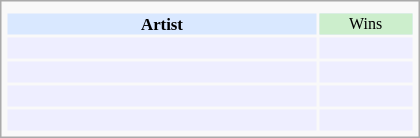<table class="infobox" style="width: 25em; text-align: center; font-size: 70%; vertical-align: middle;">
<tr>
<td colspan="3" style="text-align:center;"></td>
</tr>
<tr style="background:#d9e8ff; text-align:center;">
<th style="vertical-align: middle;">Artist</th>
<td style="background:#cec; font-size:8pt; width:60px;">Wins</td>
</tr>
<tr style="background:#eef;">
<td style="text-align:center;"><br></td>
<td></td>
</tr>
<tr style="background:#eef;">
<td style="text-align:center;"><br></td>
<td></td>
</tr>
<tr style="background:#eef;">
<td style="text-align:center;"><br></td>
<td></td>
</tr>
<tr style="background:#eef;">
<td style="text-align:center;"><br></td>
<td></td>
</tr>
</table>
